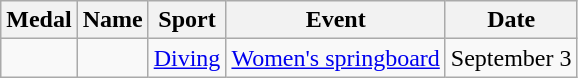<table class="wikitable sortable">
<tr>
<th>Medal</th>
<th>Name</th>
<th>Sport</th>
<th>Event</th>
<th>Date</th>
</tr>
<tr>
<td></td>
<td></td>
<td><a href='#'>Diving</a></td>
<td><a href='#'>Women's springboard</a></td>
<td>September 3</td>
</tr>
</table>
